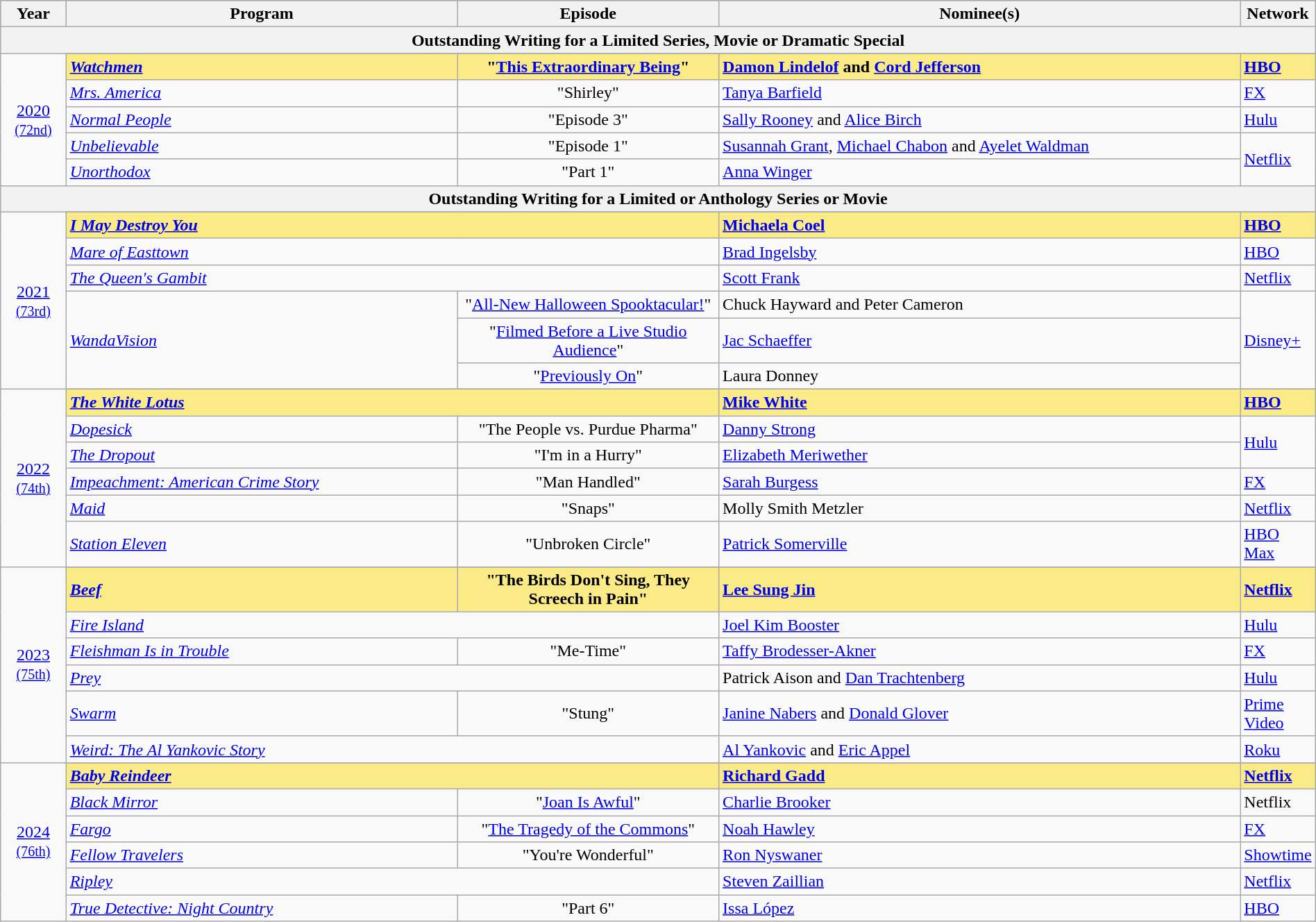<table class="wikitable" style="width:100%">
<tr bgcolor="#bebebe">
<th width="5%">Year</th>
<th width="30%">Program</th>
<th width="20%">Episode</th>
<th width="40%">Nominee(s)</th>
<th width="5%">Network</th>
</tr>
<tr>
<th colspan=5>Outstanding Writing for a Limited Series, Movie or Dramatic Special</th>
</tr>
<tr>
<td rowspan=6 style="text-align:center"><a href='#'>2020</a><br><small><a href='#'>(72nd)</a></small></td>
</tr>
<tr style="background:#FAEB86">
<td><strong><em><a href='#'>Watchmen</a></em></strong></td>
<td align=center><strong>"<a href='#'>This Extraordinary Being</a>"</strong></td>
<td><strong><a href='#'>Damon Lindelof</a> and <a href='#'>Cord Jefferson</a></strong></td>
<td><strong><a href='#'>HBO</a></strong></td>
</tr>
<tr>
<td><em><a href='#'>Mrs. America</a></em></td>
<td align=center>"Shirley"</td>
<td><a href='#'>Tanya Barfield</a></td>
<td><a href='#'>FX</a></td>
</tr>
<tr>
<td><em><a href='#'>Normal People</a></em></td>
<td align=center>"Episode 3"</td>
<td><a href='#'>Sally Rooney</a> and <a href='#'>Alice Birch</a></td>
<td><a href='#'>Hulu</a></td>
</tr>
<tr>
<td><em><a href='#'>Unbelievable</a></em></td>
<td align=center>"Episode 1"</td>
<td><a href='#'>Susannah Grant</a>, <a href='#'>Michael Chabon</a> and <a href='#'>Ayelet Waldman</a></td>
<td rowspan=2><a href='#'>Netflix</a></td>
</tr>
<tr>
<td><em><a href='#'>Unorthodox</a></em></td>
<td align=center>"Part 1"</td>
<td><a href='#'>Anna Winger</a></td>
</tr>
<tr>
<th colspan=5>Outstanding Writing for a Limited or Anthology Series or Movie</th>
</tr>
<tr>
<td rowspan=7 style="text-align:center"><a href='#'>2021</a><br><small><a href='#'>(73rd)</a></small></td>
</tr>
<tr style="background:#FAEB86">
<td colspan=2><strong><em><a href='#'>I May Destroy You</a></em></strong></td>
<td><strong><a href='#'>Michaela Coel</a></strong></td>
<td><strong><a href='#'>HBO</a></strong></td>
</tr>
<tr>
<td colspan=2><em><a href='#'>Mare of Easttown</a></em></td>
<td><a href='#'>Brad Ingelsby</a></td>
<td><a href='#'>HBO</a></td>
</tr>
<tr>
<td colspan=2><em><a href='#'>The Queen's Gambit</a></em></td>
<td><a href='#'>Scott Frank</a></td>
<td><a href='#'>Netflix</a></td>
</tr>
<tr>
<td rowspan=3><em><a href='#'>WandaVision</a></em></td>
<td align=center>"<a href='#'>All-New Halloween Spooktacular!</a>"</td>
<td>Chuck Hayward and Peter Cameron</td>
<td rowspan=3><a href='#'>Disney+</a></td>
</tr>
<tr>
<td align=center>"<a href='#'>Filmed Before a Live Studio Audience</a>"</td>
<td><a href='#'>Jac Schaeffer</a></td>
</tr>
<tr>
<td align=center>"<a href='#'>Previously On</a>"</td>
<td>Laura Donney</td>
</tr>
<tr>
<td rowspan=7 style="text-align:center"><a href='#'>2022</a><br><small><a href='#'>(74th)</a></small></td>
</tr>
<tr style="background:#FAEB86">
<td colspan="2"><strong><em><a href='#'>The White Lotus</a></em></strong></td>
<td><strong><a href='#'>Mike White</a></strong></td>
<td><strong><a href='#'>HBO</a></strong></td>
</tr>
<tr>
<td><em><a href='#'>Dopesick</a></em></td>
<td align=center>"The People vs. Purdue Pharma"</td>
<td><a href='#'>Danny Strong</a></td>
<td rowspan="2"><a href='#'>Hulu</a></td>
</tr>
<tr>
<td><em><a href='#'>The Dropout</a></em></td>
<td align=center>"I'm in a Hurry"</td>
<td><a href='#'>Elizabeth Meriwether</a></td>
</tr>
<tr>
<td><em><a href='#'>Impeachment: American Crime Story</a></em></td>
<td align=center>"Man Handled"</td>
<td><a href='#'>Sarah Burgess</a></td>
<td><a href='#'>FX</a></td>
</tr>
<tr>
<td><em><a href='#'>Maid</a></em></td>
<td align=center>"Snaps"</td>
<td>Molly Smith Metzler</td>
<td><a href='#'>Netflix</a></td>
</tr>
<tr>
<td><em><a href='#'>Station Eleven</a></em></td>
<td align=center>"Unbroken Circle"</td>
<td><a href='#'>Patrick Somerville</a></td>
<td><a href='#'>HBO Max</a></td>
</tr>
<tr>
<td rowspan=7 style="text-align:center"><a href='#'>2023</a><br><small><a href='#'>(75th)</a></small></td>
</tr>
<tr style="background:#FAEB86">
<td><strong><em><a href='#'>Beef</a></em></strong></td>
<td align=center><strong>"The Birds Don't Sing, They Screech in Pain"</strong></td>
<td><strong><a href='#'>Lee Sung Jin</a></strong></td>
<td><strong><a href='#'>Netflix</a></strong></td>
</tr>
<tr>
<td colspan="2"><em><a href='#'>Fire Island</a></em></td>
<td><a href='#'>Joel Kim Booster</a></td>
<td><a href='#'>Hulu</a></td>
</tr>
<tr>
<td><em><a href='#'>Fleishman Is in Trouble</a></em></td>
<td align=center>"Me-Time"</td>
<td><a href='#'>Taffy Brodesser-Akner</a></td>
<td><a href='#'>FX</a></td>
</tr>
<tr>
<td colspan="2"><em><a href='#'>Prey</a></em></td>
<td>Patrick Aison and <a href='#'>Dan Trachtenberg</a></td>
<td><a href='#'>Hulu</a></td>
</tr>
<tr>
<td><em><a href='#'>Swarm</a></em></td>
<td align=center>"Stung"</td>
<td><a href='#'>Janine Nabers</a> and <a href='#'>Donald Glover</a></td>
<td><a href='#'>Prime Video</a></td>
</tr>
<tr>
<td colspan="2"><em><a href='#'>Weird: The Al Yankovic Story</a></em></td>
<td><a href='#'>Al Yankovic</a> and <a href='#'>Eric Appel</a></td>
<td><a href='#'>Roku</a></td>
</tr>
<tr>
<td rowspan=7 style="text-align:center"><a href='#'>2024</a><br><small><a href='#'>(76th)</a></small></td>
</tr>
<tr style="background:#FAEB86">
<td colspan="2"><strong><em><a href='#'>Baby Reindeer</a></em></strong></td>
<td><strong><a href='#'>Richard Gadd</a></strong></td>
<td><strong><a href='#'>Netflix</a></strong></td>
</tr>
<tr>
<td><em><a href='#'>Black Mirror</a></em></td>
<td align=center>"<a href='#'>Joan Is Awful</a>"</td>
<td><a href='#'>Charlie Brooker</a></td>
<td>Netflix</td>
</tr>
<tr>
<td><em><a href='#'>Fargo</a></em></td>
<td align=center>"<a href='#'>The Tragedy of the Commons</a>"</td>
<td><a href='#'>Noah Hawley</a></td>
<td><a href='#'>FX</a></td>
</tr>
<tr>
<td><em><a href='#'>Fellow Travelers</a></em></td>
<td align=center>"You're Wonderful"</td>
<td><a href='#'>Ron Nyswaner</a></td>
<td><a href='#'>Showtime</a></td>
</tr>
<tr>
<td colspan="2"><em><a href='#'>Ripley</a></em></td>
<td><a href='#'>Steven Zaillian</a></td>
<td><a href='#'>Netflix</a></td>
</tr>
<tr>
<td><em><a href='#'>True Detective: Night Country</a></em></td>
<td align=center>"Part 6"</td>
<td><a href='#'>Issa López</a></td>
<td><a href='#'>HBO</a></td>
</tr>
</table>
